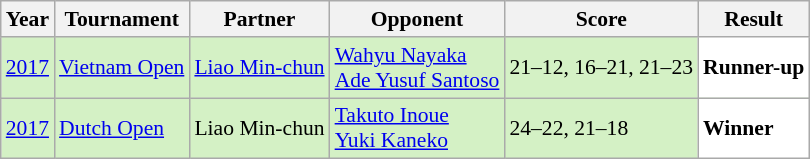<table class="sortable wikitable" style="font-size: 90%;">
<tr>
<th>Year</th>
<th>Tournament</th>
<th>Partner</th>
<th>Opponent</th>
<th>Score</th>
<th>Result</th>
</tr>
<tr style="background:#D4F1C5">
<td align="center"><a href='#'>2017</a></td>
<td align="left"><a href='#'>Vietnam Open</a></td>
<td align="left"> <a href='#'>Liao Min-chun</a></td>
<td align="left"> <a href='#'>Wahyu Nayaka</a><br> <a href='#'>Ade Yusuf Santoso</a></td>
<td align="left">21–12, 16–21, 21–23</td>
<td style="text-align:left; background:white"> <strong>Runner-up</strong></td>
</tr>
<tr style="background:#D4F1C5">
<td align="center"><a href='#'>2017</a></td>
<td align="left"><a href='#'>Dutch Open</a></td>
<td align="left"> Liao Min-chun</td>
<td align="left"> <a href='#'>Takuto Inoue</a><br> <a href='#'>Yuki Kaneko</a></td>
<td align="left">24–22, 21–18</td>
<td style="text-align:left; background:white"> <strong>Winner</strong></td>
</tr>
</table>
